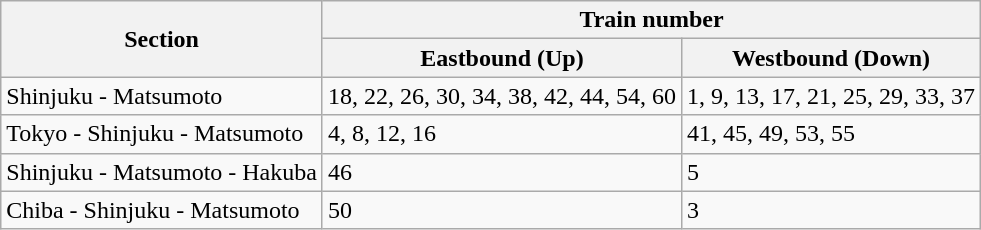<table class="wikitable">
<tr>
<th rowspan="2">Section</th>
<th colspan="2">Train number</th>
</tr>
<tr>
<th>Eastbound (Up)</th>
<th>Westbound (Down)</th>
</tr>
<tr>
<td>Shinjuku - Matsumoto</td>
<td>18, 22, 26, 30, 34, 38, 42, 44, 54, 60</td>
<td>1, 9, 13, 17, 21, 25, 29, 33, 37</td>
</tr>
<tr>
<td>Tokyo - Shinjuku - Matsumoto</td>
<td>4, 8, 12, 16</td>
<td>41, 45, 49, 53, 55</td>
</tr>
<tr>
<td>Shinjuku - Matsumoto - Hakuba</td>
<td>46</td>
<td>5</td>
</tr>
<tr>
<td>Chiba - Shinjuku - Matsumoto</td>
<td>50</td>
<td>3</td>
</tr>
</table>
